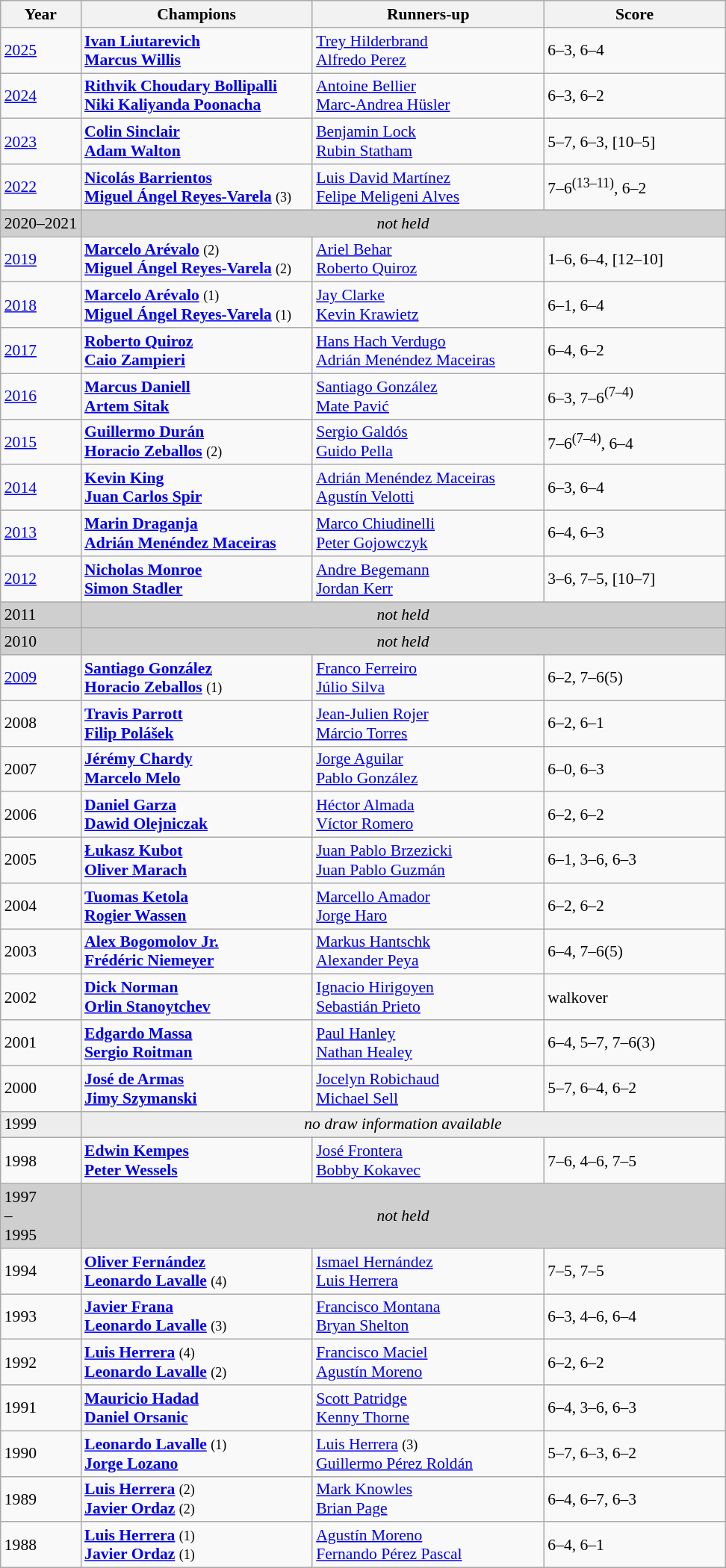<table class="wikitable" style="font-size:90%">
<tr>
<th>Year</th>
<th width="200">Champions</th>
<th width="200">Runners-up</th>
<th width="155">Score</th>
</tr>
<tr>
<td><a href='#'>2025</a></td>
<td> <strong><a href='#'>Ivan Liutarevich</a></strong><br> <strong><a href='#'>Marcus Willis</a></strong></td>
<td> <a href='#'>Trey Hilderbrand</a><br> <a href='#'>Alfredo Perez</a></td>
<td>6–3, 6–4</td>
</tr>
<tr>
<td><a href='#'>2024</a></td>
<td> <strong><a href='#'>Rithvik Choudary Bollipalli</a></strong><br> <strong><a href='#'>Niki Kaliyanda Poonacha</a></strong></td>
<td> <a href='#'>Antoine Bellier</a><br> <a href='#'>Marc-Andrea Hüsler</a></td>
<td>6–3, 6–2</td>
</tr>
<tr>
<td><a href='#'>2023</a></td>
<td> <strong><a href='#'>Colin Sinclair</a></strong><br> <strong><a href='#'>Adam Walton</a></strong></td>
<td> <a href='#'>Benjamin Lock</a><br> <a href='#'>Rubin Statham</a></td>
<td>5–7, 6–3, [10–5]</td>
</tr>
<tr>
<td><a href='#'>2022</a></td>
<td> <strong><a href='#'>Nicolás Barrientos</a></strong><br> <strong><a href='#'>Miguel Ángel Reyes-Varela</a></strong> <small>(3)</small></td>
<td> <a href='#'>Luis David Martínez</a><br> <a href='#'>Felipe Meligeni Alves</a></td>
<td>7–6<sup>(13–11)</sup>, 6–2</td>
</tr>
<tr>
<td style="background:#cfcfcf">2020–2021</td>
<td colspan=3 align=center style="background:#cfcfcf"><em>not held</em></td>
</tr>
<tr>
<td><a href='#'>2019</a></td>
<td> <strong><a href='#'>Marcelo Arévalo</a></strong> <small>(2)</small><br> <strong><a href='#'>Miguel Ángel Reyes-Varela</a></strong> <small>(2)</small></td>
<td> <a href='#'>Ariel Behar</a><br> <a href='#'>Roberto Quiroz</a></td>
<td>1–6, 6–4, [12–10]</td>
</tr>
<tr>
<td><a href='#'>2018</a></td>
<td> <strong><a href='#'>Marcelo Arévalo</a></strong> <small>(1)</small><br> <strong><a href='#'>Miguel Ángel Reyes-Varela</a></strong> <small>(1)</small></td>
<td> <a href='#'>Jay Clarke</a><br> <a href='#'>Kevin Krawietz</a></td>
<td>6–1, 6–4</td>
</tr>
<tr>
<td><a href='#'>2017</a></td>
<td> <strong><a href='#'>Roberto Quiroz</a></strong><br> <strong><a href='#'>Caio Zampieri</a></strong></td>
<td> <a href='#'>Hans Hach Verdugo</a><br> <a href='#'>Adrián Menéndez Maceiras</a></td>
<td>6–4, 6–2</td>
</tr>
<tr>
<td><a href='#'>2016</a></td>
<td> <strong><a href='#'>Marcus Daniell</a></strong><br> <strong><a href='#'>Artem Sitak</a></strong></td>
<td> <a href='#'>Santiago González</a><br> <a href='#'>Mate Pavić</a></td>
<td>6–3, 7–6<sup>(7–4)</sup></td>
</tr>
<tr>
<td><a href='#'>2015</a></td>
<td> <strong><a href='#'>Guillermo Durán</a></strong><br>  <strong><a href='#'>Horacio Zeballos</a></strong> <small>(2)</small></td>
<td> <a href='#'>Sergio Galdós</a><br> <a href='#'>Guido Pella</a></td>
<td>7–6<sup>(7–4)</sup>, 6–4</td>
</tr>
<tr>
<td><a href='#'>2014</a></td>
<td> <strong><a href='#'>Kevin King</a></strong><br> <strong><a href='#'>Juan Carlos Spir</a></strong></td>
<td> <a href='#'>Adrián Menéndez Maceiras</a><br> <a href='#'>Agustín Velotti</a></td>
<td>6–3, 6–4</td>
</tr>
<tr>
<td><a href='#'>2013</a></td>
<td> <strong><a href='#'>Marin Draganja</a></strong> <br> <strong><a href='#'>Adrián Menéndez Maceiras</a></strong></td>
<td> <a href='#'>Marco Chiudinelli</a> <br>  <a href='#'>Peter Gojowczyk</a></td>
<td>6–4, 6–3</td>
</tr>
<tr>
<td><a href='#'>2012</a></td>
<td> <strong><a href='#'>Nicholas Monroe</a></strong> <br> <strong><a href='#'>Simon Stadler</a></strong></td>
<td> <a href='#'>Andre Begemann</a> <br>  <a href='#'>Jordan Kerr</a></td>
<td>3–6, 7–5, [10–7]</td>
</tr>
<tr>
<td style="background:#cfcfcf">2011</td>
<td colspan=3 align=center style="background:#cfcfcf"><em>not held</em></td>
</tr>
<tr>
<td style="background:#cfcfcf">2010</td>
<td colspan=3 align=center style="background:#cfcfcf"><em>not held</em></td>
</tr>
<tr>
<td><a href='#'>2009</a></td>
<td> <strong><a href='#'>Santiago González</a></strong><br> <strong><a href='#'>Horacio Zeballos</a></strong> <small>(1)</small></td>
<td> <a href='#'>Franco Ferreiro</a><br> <a href='#'>Júlio Silva</a></td>
<td>6–2, 7–6(5)</td>
</tr>
<tr>
<td>2008</td>
<td> <strong><a href='#'>Travis Parrott</a></strong><br> <strong><a href='#'>Filip Polášek</a></strong></td>
<td> <a href='#'>Jean-Julien Rojer</a><br> <a href='#'>Márcio Torres</a></td>
<td>6–2, 6–1</td>
</tr>
<tr>
<td>2007</td>
<td> <strong><a href='#'>Jérémy Chardy</a></strong><br> <strong><a href='#'>Marcelo Melo</a></strong></td>
<td> <a href='#'>Jorge Aguilar</a><br> <a href='#'>Pablo González</a></td>
<td>6–0, 6–3</td>
</tr>
<tr>
<td>2006</td>
<td> <strong><a href='#'>Daniel Garza</a></strong><br> <strong><a href='#'>Dawid Olejniczak</a></strong></td>
<td> <a href='#'>Héctor Almada</a><br> <a href='#'>Víctor Romero</a></td>
<td>6–2, 6–2</td>
</tr>
<tr>
<td>2005</td>
<td> <strong><a href='#'>Łukasz Kubot</a></strong><br> <strong><a href='#'>Oliver Marach</a></strong></td>
<td> <a href='#'>Juan Pablo Brzezicki</a><br> <a href='#'>Juan Pablo Guzmán</a></td>
<td>6–1, 3–6, 6–3</td>
</tr>
<tr>
<td>2004</td>
<td> <strong><a href='#'>Tuomas Ketola</a></strong><br> <strong><a href='#'>Rogier Wassen</a></strong></td>
<td> <a href='#'>Marcello Amador</a><br> <a href='#'>Jorge Haro</a></td>
<td>6–2, 6–2</td>
</tr>
<tr>
<td>2003</td>
<td> <strong><a href='#'>Alex Bogomolov Jr.</a></strong><br> <strong><a href='#'>Frédéric Niemeyer</a></strong></td>
<td> <a href='#'>Markus Hantschk</a><br> <a href='#'>Alexander Peya</a></td>
<td>6–4, 7–6(5)</td>
</tr>
<tr>
<td>2002</td>
<td> <strong><a href='#'>Dick Norman</a></strong> <br> <strong><a href='#'>Orlin Stanoytchev</a></strong></td>
<td> <a href='#'>Ignacio Hirigoyen</a><br> <a href='#'>Sebastián Prieto</a></td>
<td>walkover</td>
</tr>
<tr>
<td>2001</td>
<td> <strong><a href='#'>Edgardo Massa</a></strong><br> <strong><a href='#'>Sergio Roitman</a></strong></td>
<td> <a href='#'>Paul Hanley</a><br> <a href='#'>Nathan Healey</a></td>
<td>6–4, 5–7, 7–6(3)</td>
</tr>
<tr>
<td>2000</td>
<td> <strong><a href='#'>José de Armas</a></strong><br> <strong><a href='#'>Jimy Szymanski</a></strong></td>
<td> <a href='#'>Jocelyn Robichaud</a><br> <a href='#'>Michael Sell</a></td>
<td>5–7, 6–4, 6–2</td>
</tr>
<tr>
<td style="background:#ededed">1999</td>
<td colspan=3 align=center style="background:#ededed"><em>no draw information available</em></td>
</tr>
<tr>
<td>1998</td>
<td> <strong><a href='#'>Edwin Kempes</a></strong><br> <strong><a href='#'>Peter Wessels</a></strong></td>
<td> <a href='#'>José Frontera</a><br> <a href='#'>Bobby Kokavec</a></td>
<td>7–6, 4–6, 7–5</td>
</tr>
<tr>
<td style="background:#cfcfcf">1997<br>–<br>1995</td>
<td colspan=3 align=center style="background:#cfcfcf"><em>not held</em></td>
</tr>
<tr>
<td>1994</td>
<td> <strong><a href='#'>Oliver Fernández</a></strong><br> <strong><a href='#'>Leonardo Lavalle</a></strong> <small>(4)</small></td>
<td> <a href='#'>Ismael Hernández</a><br> <a href='#'>Luis Herrera</a></td>
<td>7–5, 7–5</td>
</tr>
<tr>
<td>1993</td>
<td> <strong><a href='#'>Javier Frana</a></strong><br> <strong><a href='#'>Leonardo Lavalle</a></strong> <small>(3)</small></td>
<td> <a href='#'>Francisco Montana</a><br> <a href='#'>Bryan Shelton</a></td>
<td>6–3, 4–6, 6–4</td>
</tr>
<tr>
<td>1992</td>
<td> <strong><a href='#'>Luis Herrera</a></strong> <small>(4)</small><br> <strong><a href='#'>Leonardo Lavalle</a></strong> <small>(2)</small></td>
<td> <a href='#'>Francisco Maciel</a><br> <a href='#'>Agustín Moreno</a></td>
<td>6–2, 6–2</td>
</tr>
<tr>
<td>1991</td>
<td> <strong><a href='#'>Mauricio Hadad</a></strong><br> <strong><a href='#'>Daniel Orsanic</a></strong></td>
<td> <a href='#'>Scott Patridge</a><br> <a href='#'>Kenny Thorne</a></td>
<td>6–4, 3–6, 6–3</td>
</tr>
<tr>
<td>1990</td>
<td> <strong><a href='#'>Leonardo Lavalle</a></strong> <small>(1)</small><br> <strong><a href='#'>Jorge Lozano</a></strong></td>
<td> <a href='#'>Luis Herrera</a> <small>(3)</small><br> <a href='#'>Guillermo Pérez Roldán</a></td>
<td>5–7, 6–3, 6–2</td>
</tr>
<tr>
<td>1989</td>
<td> <strong><a href='#'>Luis Herrera</a></strong> <small>(2)</small><br> <strong><a href='#'>Javier Ordaz</a></strong> <small>(2)</small></td>
<td> <a href='#'>Mark Knowles</a><br> <a href='#'>Brian Page</a></td>
<td>6–4, 6–7, 6–3</td>
</tr>
<tr>
<td>1988</td>
<td> <strong><a href='#'>Luis Herrera</a></strong> <small>(1)</small><br> <strong><a href='#'>Javier Ordaz</a></strong> <small>(1)</small></td>
<td> <a href='#'>Agustín Moreno</a><br> <a href='#'>Fernando Pérez Pascal</a></td>
<td>6–4, 6–1</td>
</tr>
</table>
